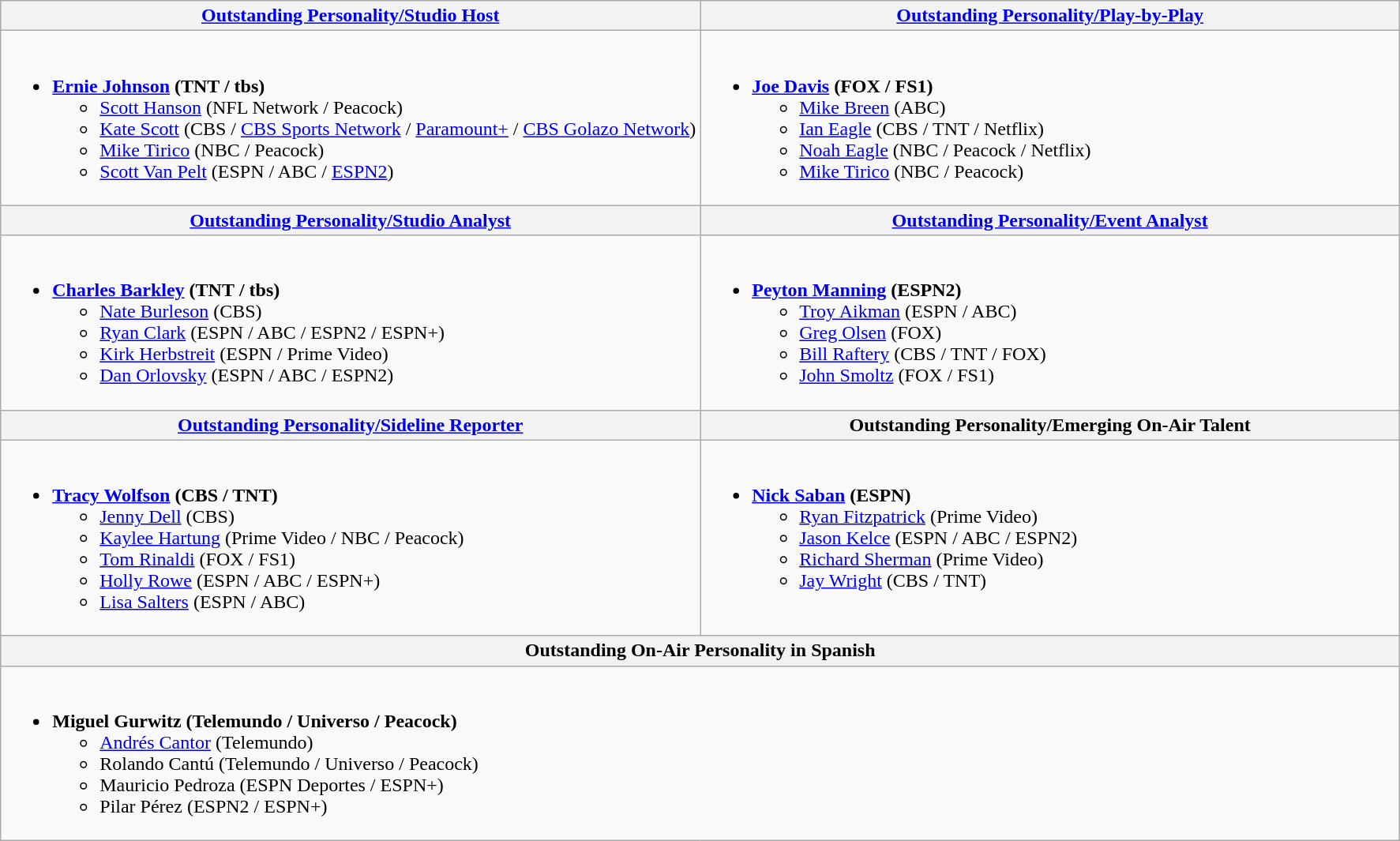<table class="wikitable">
<tr>
<th style="width:50%"><a href='#'>Outstanding Personality/Studio Host</a></th>
<th style="width:50%"><a href='#'>Outstanding Personality/Play-by-Play</a></th>
</tr>
<tr>
<td valign="top"><br><ul><li><strong><a href='#'>Ernie Johnson</a> (TNT / tbs)</strong><ul><li><a href='#'>Scott Hanson</a> (NFL Network / Peacock)</li><li><a href='#'>Kate Scott</a> (CBS / <a href='#'>CBS Sports Network</a> / <a href='#'>Paramount+</a> / <a href='#'>CBS Golazo Network</a>)</li><li><a href='#'>Mike Tirico</a> (NBC / Peacock)</li><li><a href='#'>Scott Van Pelt</a> (ESPN / ABC / <a href='#'>ESPN2</a>)</li></ul></li></ul></td>
<td valign="top"><br><ul><li><strong><a href='#'>Joe Davis</a> (FOX / FS1)</strong><ul><li><a href='#'>Mike Breen</a> (ABC)</li><li><a href='#'>Ian Eagle</a> (CBS / TNT / Netflix)</li><li><a href='#'>Noah Eagle</a> (NBC / Peacock / Netflix)</li><li><a href='#'>Mike Tirico</a> (NBC / Peacock)</li></ul></li></ul></td>
</tr>
<tr>
<th style="width:50%"><a href='#'>Outstanding Personality/Studio Analyst</a></th>
<th style="width:50%"><a href='#'>Outstanding Personality/Event Analyst</a></th>
</tr>
<tr>
<td valign="top"><br><ul><li><strong><a href='#'>Charles Barkley</a> (TNT</strong> <strong>/ tbs)</strong><ul><li><a href='#'>Nate Burleson</a> (CBS)</li><li><a href='#'>Ryan Clark</a> (ESPN / ABC / ESPN2 / ESPN+)</li><li><a href='#'>Kirk Herbstreit</a> (ESPN / Prime Video)</li><li><a href='#'>Dan Orlovsky</a> (ESPN / ABC / ESPN2)</li></ul></li></ul></td>
<td valign="top"><br><ul><li><a href='#'><strong>Peyton Manning</strong></a> <strong>(ESPN2)</strong><ul><li><a href='#'>Troy Aikman</a> (ESPN / ABC)</li><li><a href='#'>Greg Olsen</a> (FOX)</li><li><a href='#'>Bill Raftery</a> (CBS / TNT / FOX)</li><li><a href='#'>John Smoltz</a> (FOX / FS1)</li></ul></li></ul></td>
</tr>
<tr>
<th style="width:50%"><a href='#'>Outstanding Personality/Sideline Reporter</a></th>
<th style="width:50%">Outstanding Personality/Emerging On-Air Talent</th>
</tr>
<tr>
<td valign="top"><br><ul><li><strong><a href='#'>Tracy Wolfson</a> (CBS / TNT)</strong><ul><li><a href='#'>Jenny Dell</a> (CBS)</li><li><a href='#'>Kaylee Hartung</a> (Prime Video / NBC / Peacock)</li><li><a href='#'>Tom Rinaldi</a> (FOX / FS1)</li><li><a href='#'>Holly Rowe</a> (ESPN / ABC / ESPN+)</li><li><a href='#'>Lisa Salters</a> (ESPN / ABC)</li></ul></li></ul></td>
<td valign="top"><br><ul><li><a href='#'><strong>Nick Saban</strong></a> <strong>(ESPN)</strong><ul><li><a href='#'>Ryan Fitzpatrick</a> (Prime Video)</li><li><a href='#'>Jason Kelce</a> (ESPN / ABC / ESPN2)</li><li><a href='#'>Richard Sherman</a> (Prime Video)</li><li><a href='#'>Jay Wright</a> (CBS / TNT)</li></ul></li></ul></td>
</tr>
<tr>
<th colspan="2" valign="top"><strong>Outstanding On-Air Personality in Spanish</strong></th>
</tr>
<tr>
<td colspan="2" valign="top"><br><ul><li><strong>Miguel Gurwitz (Telemundo</strong> <strong>/ Universo / Peacock)</strong><ul><li><a href='#'>Andrés Cantor</a> (Telemundo)</li><li>Rolando Cantú (Telemundo / Universo / Peacock)</li><li>Mauricio Pedroza (ESPN Deportes / ESPN+)</li><li>Pilar Pérez (ESPN2 / ESPN+)</li></ul></li></ul></td>
</tr>
</table>
